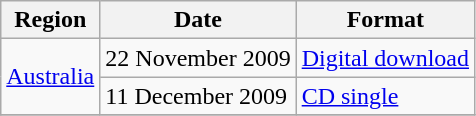<table class="wikitable">
<tr>
<th>Region</th>
<th>Date</th>
<th>Format</th>
</tr>
<tr>
<td rowspan=2><a href='#'>Australia</a></td>
<td>22 November 2009</td>
<td><a href='#'>Digital download</a></td>
</tr>
<tr>
<td>11 December 2009</td>
<td><a href='#'>CD single</a></td>
</tr>
<tr>
</tr>
</table>
